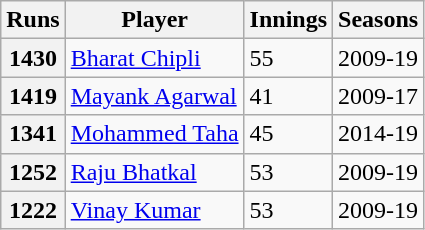<table class="wikitable">
<tr>
<th>Runs</th>
<th>Player</th>
<th>Innings</th>
<th>Seasons</th>
</tr>
<tr>
<th>1430</th>
<td><a href='#'>Bharat Chipli</a></td>
<td>55</td>
<td>2009-19</td>
</tr>
<tr>
<th>1419</th>
<td><a href='#'>Mayank Agarwal</a></td>
<td>41</td>
<td>2009-17</td>
</tr>
<tr>
<th>1341</th>
<td><a href='#'>Mohammed Taha</a></td>
<td>45</td>
<td>2014-19</td>
</tr>
<tr>
<th>1252</th>
<td><a href='#'>Raju Bhatkal</a></td>
<td>53</td>
<td>2009-19</td>
</tr>
<tr>
<th>1222</th>
<td><a href='#'>Vinay Kumar</a></td>
<td>53</td>
<td>2009-19</td>
</tr>
</table>
